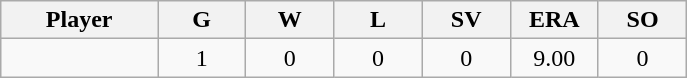<table class="wikitable sortable">
<tr>
<th bgcolor="#DDDDFF" width="16%">Player</th>
<th bgcolor="#DDDDFF" width="9%">G</th>
<th bgcolor="#DDDDFF" width="9%">W</th>
<th bgcolor="#DDDDFF" width="9%">L</th>
<th bgcolor="#DDDDFF" width="9%">SV</th>
<th bgcolor="#DDDDFF" width="9%">ERA</th>
<th bgcolor="#DDDDFF" width="9%">SO</th>
</tr>
<tr align="center">
<td></td>
<td>1</td>
<td>0</td>
<td>0</td>
<td>0</td>
<td>9.00</td>
<td>0</td>
</tr>
</table>
